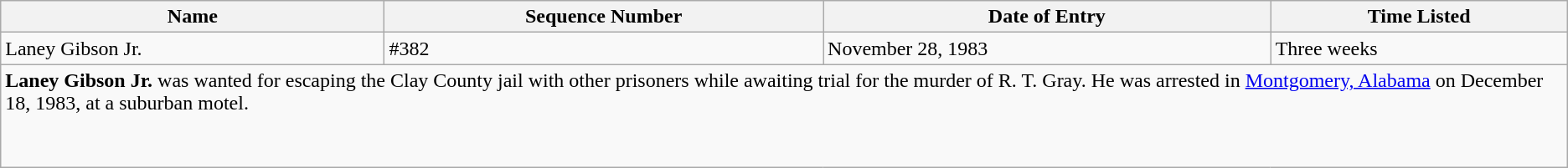<table class="wikitable">
<tr>
<th>Name</th>
<th>Sequence Number</th>
<th>Date of Entry</th>
<th>Time Listed</th>
</tr>
<tr>
<td height="10">Laney Gibson Jr.</td>
<td>#382</td>
<td>November 28, 1983</td>
<td>Three weeks</td>
</tr>
<tr>
<td colspan="4" valign="top" height="75"><strong>Laney Gibson Jr.</strong> was wanted for escaping the Clay County jail with other prisoners while awaiting trial for the murder of R. T. Gray. He was arrested in <a href='#'>Montgomery, Alabama</a> on December 18, 1983, at a suburban motel.</td>
</tr>
</table>
